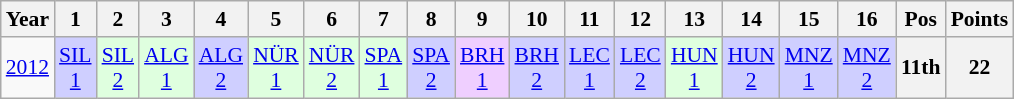<table class="wikitable" style="text-align:center; font-size:90%">
<tr>
<th>Year</th>
<th>1</th>
<th>2</th>
<th>3</th>
<th>4</th>
<th>5</th>
<th>6</th>
<th>7</th>
<th>8</th>
<th>9</th>
<th>10</th>
<th>11</th>
<th>12</th>
<th>13</th>
<th>14</th>
<th>15</th>
<th>16</th>
<th>Pos</th>
<th>Points</th>
</tr>
<tr>
<td><a href='#'>2012</a></td>
<td style="background:#CFCFFF;"><a href='#'>SIL<br>1</a><br></td>
<td style="background:#DFFFDF;"><a href='#'>SIL<br>2</a><br></td>
<td style="background:#DFFFDF;"><a href='#'>ALG<br>1</a><br></td>
<td style="background:#CFCFFF;"><a href='#'>ALG<br>2</a><br></td>
<td style="background:#DFFFDF;"><a href='#'>NÜR<br>1</a><br></td>
<td style="background:#DFFFDF;"><a href='#'>NÜR<br>2</a><br></td>
<td style="background:#DFFFDF;"><a href='#'>SPA<br>1</a><br></td>
<td style="background:#CFCFFF;"><a href='#'>SPA<br>2</a><br></td>
<td style="background:#EFCFFF;"><a href='#'>BRH<br>1</a><br></td>
<td style="background:#CFCFFF;"><a href='#'>BRH<br>2</a><br></td>
<td style="background:#CFCFFF;"><a href='#'>LEC<br>1</a><br></td>
<td style="background:#CFCFFF;"><a href='#'>LEC<br>2</a><br></td>
<td style="background:#DFFFDF;"><a href='#'>HUN<br>1</a><br></td>
<td style="background:#CFCFFF;"><a href='#'>HUN<br>2</a><br></td>
<td style="background:#CFCFFF;"><a href='#'>MNZ<br>1</a><br></td>
<td style="background:#CFCFFF;"><a href='#'>MNZ<br>2</a><br></td>
<th>11th</th>
<th>22</th>
</tr>
</table>
